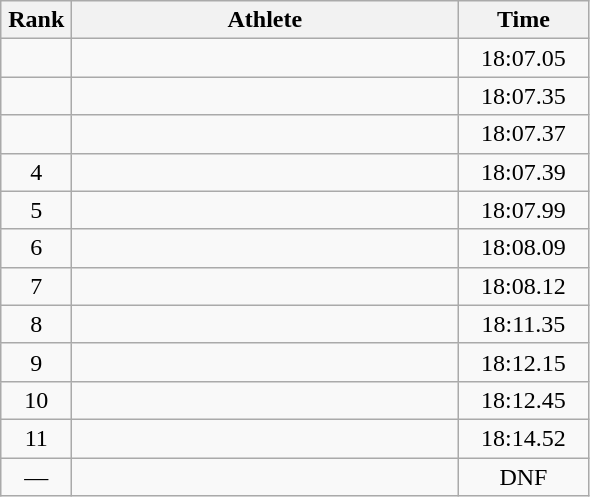<table class=wikitable style="text-align:center">
<tr>
<th width=40>Rank</th>
<th width=250>Athlete</th>
<th width=80>Time</th>
</tr>
<tr>
<td></td>
<td align=left></td>
<td>18:07.05</td>
</tr>
<tr>
<td></td>
<td align=left></td>
<td>18:07.35</td>
</tr>
<tr>
<td></td>
<td align=left></td>
<td>18:07.37</td>
</tr>
<tr>
<td>4</td>
<td align=left></td>
<td>18:07.39</td>
</tr>
<tr>
<td>5</td>
<td align=left></td>
<td>18:07.99</td>
</tr>
<tr>
<td>6</td>
<td align=left></td>
<td>18:08.09</td>
</tr>
<tr>
<td>7</td>
<td align=left></td>
<td>18:08.12</td>
</tr>
<tr>
<td>8</td>
<td align=left></td>
<td>18:11.35</td>
</tr>
<tr>
<td>9</td>
<td align=left></td>
<td>18:12.15</td>
</tr>
<tr>
<td>10</td>
<td align=left></td>
<td>18:12.45</td>
</tr>
<tr>
<td>11</td>
<td align=left></td>
<td>18:14.52</td>
</tr>
<tr>
<td>—</td>
<td align=left></td>
<td>DNF</td>
</tr>
</table>
